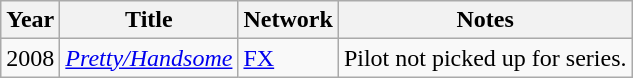<table class="wikitable">
<tr>
<th scope="col">Year</th>
<th scope="col">Title</th>
<th scope="col">Network</th>
<th scope="col">Notes</th>
</tr>
<tr>
<td>2008</td>
<td><em><a href='#'>Pretty/Handsome</a></em></td>
<td><a href='#'>FX</a></td>
<td>Pilot not picked up for series.</td>
</tr>
</table>
